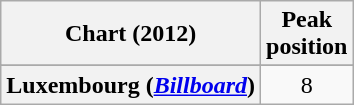<table class="wikitable sortable plainrowheaders" style="text-align:center">
<tr>
<th scope="col">Chart (2012)</th>
<th scope="col">Peak<br>position</th>
</tr>
<tr>
</tr>
<tr>
</tr>
<tr>
</tr>
<tr>
<th scope="row">Luxembourg (<em><a href='#'>Billboard</a></em>)</th>
<td>8</td>
</tr>
</table>
